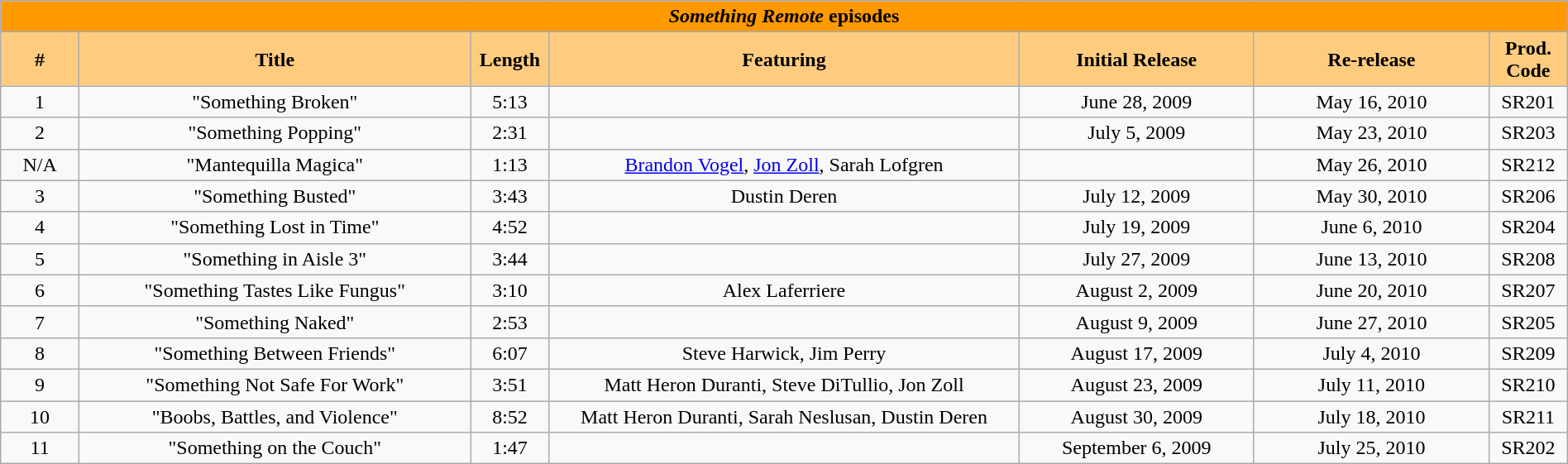<table class="wikitable" width="100%" style="text-align:center;">
<tr>
<th colspan="7" style="background: #FF9900;"><em>Something Remote</em> episodes</th>
</tr>
<tr>
<th style="background: #FFCC7F;" width="5%">#</th>
<th style="background: #FFCC7F;" width="25%">Title</th>
<th style="background: #FFCC7F;" width="5%">Length</th>
<th style="background: #FFCC7F;" width="30%">Featuring</th>
<th style="background: #FFCC7F;" width="15%">Initial Release</th>
<th style="background: #FFCC7F;" width="15%">Re-release</th>
<th style="background: #FFCC7F;" width="5%">Prod. Code</th>
</tr>
<tr>
<td>1</td>
<td>"Something Broken"</td>
<td>5:13</td>
<td></td>
<td>June 28, 2009</td>
<td>May 16, 2010</td>
<td>SR201</td>
</tr>
<tr>
<td>2</td>
<td>"Something Popping"</td>
<td>2:31</td>
<td></td>
<td>July 5, 2009</td>
<td>May 23, 2010</td>
<td>SR203</td>
</tr>
<tr>
<td>N/A</td>
<td>"Mantequilla Magica"</td>
<td>1:13</td>
<td><a href='#'>Brandon Vogel</a>, <a href='#'>Jon Zoll</a>, Sarah Lofgren</td>
<td></td>
<td>May 26, 2010</td>
<td>SR212</td>
</tr>
<tr>
<td>3</td>
<td>"Something Busted"</td>
<td>3:43</td>
<td>Dustin Deren</td>
<td>July 12, 2009</td>
<td>May 30, 2010</td>
<td>SR206</td>
</tr>
<tr>
<td>4</td>
<td>"Something Lost in Time"</td>
<td>4:52</td>
<td></td>
<td>July 19, 2009</td>
<td>June 6, 2010</td>
<td>SR204</td>
</tr>
<tr>
<td>5</td>
<td>"Something in Aisle 3"</td>
<td>3:44</td>
<td></td>
<td>July 27, 2009</td>
<td>June 13, 2010</td>
<td>SR208</td>
</tr>
<tr>
<td>6</td>
<td>"Something Tastes Like Fungus"</td>
<td>3:10</td>
<td>Alex Laferriere</td>
<td>August 2, 2009</td>
<td>June 20, 2010</td>
<td>SR207</td>
</tr>
<tr>
<td>7</td>
<td>"Something Naked"</td>
<td>2:53</td>
<td></td>
<td>August 9, 2009</td>
<td>June 27, 2010</td>
<td>SR205</td>
</tr>
<tr>
<td>8</td>
<td>"Something Between Friends"</td>
<td>6:07</td>
<td>Steve Harwick, Jim Perry</td>
<td>August 17, 2009</td>
<td>July 4, 2010</td>
<td>SR209</td>
</tr>
<tr>
<td>9</td>
<td>"Something Not Safe For Work"</td>
<td>3:51</td>
<td>Matt Heron Duranti, Steve DiTullio, Jon Zoll</td>
<td>August 23, 2009</td>
<td>July 11, 2010</td>
<td>SR210</td>
</tr>
<tr>
<td>10</td>
<td>"Boobs, Battles, and Violence"</td>
<td>8:52</td>
<td>Matt Heron Duranti, Sarah Neslusan, Dustin Deren</td>
<td>August 30, 2009</td>
<td>July 18, 2010</td>
<td>SR211</td>
</tr>
<tr>
<td>11</td>
<td>"Something on the Couch"</td>
<td>1:47</td>
<td></td>
<td>September 6, 2009</td>
<td>July 25, 2010</td>
<td>SR202</td>
</tr>
</table>
